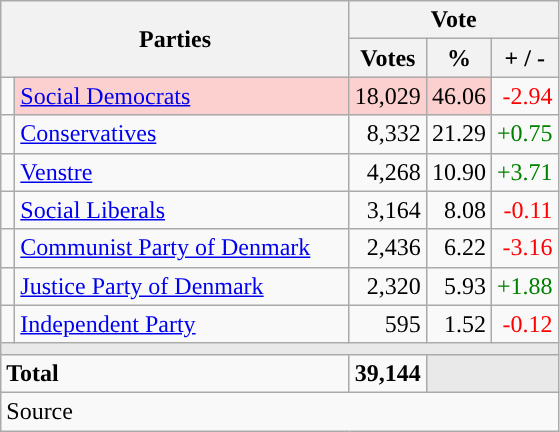<table class="wikitable" style="text-align:right;">
<tr>
<th style="text-align:centre;" rowspan="2" colspan="2" width="225">Parties</th>
<th colspan="3">Vote</th>
</tr>
<tr>
<th width="15">Votes</th>
<th width="15">%</th>
<th width="15">+ / -</th>
</tr>
<tr>
<td width="2" style="color:inherit;background:"></td>
<td bgcolor=#fbd0ce  align="left"><a href='#'>Social Democrats</a></td>
<td bgcolor=#fbd0ce>18,029</td>
<td bgcolor=#fbd0ce>46.06</td>
<td style=color:red;>-2.94</td>
</tr>
<tr>
<td width="2" style="color:inherit;background:"></td>
<td align="left"><a href='#'>Conservatives</a></td>
<td>8,332</td>
<td>21.29</td>
<td style=color:green;>+0.75</td>
</tr>
<tr>
<td width="2" style="color:inherit;background:"></td>
<td align="left"><a href='#'>Venstre</a></td>
<td>4,268</td>
<td>10.90</td>
<td style=color:green;>+3.71</td>
</tr>
<tr>
<td width="2" style="color:inherit;background:"></td>
<td align="left"><a href='#'>Social Liberals</a></td>
<td>3,164</td>
<td>8.08</td>
<td style=color:red;>-0.11</td>
</tr>
<tr>
<td width="2" style="color:inherit;background:"></td>
<td align="left"><a href='#'>Communist Party of Denmark</a></td>
<td>2,436</td>
<td>6.22</td>
<td style=color:red;>-3.16</td>
</tr>
<tr>
<td width="2" style="color:inherit;background:"></td>
<td align="left"><a href='#'>Justice Party of Denmark</a></td>
<td>2,320</td>
<td>5.93</td>
<td style=color:green;>+1.88</td>
</tr>
<tr>
<td width="2" style="color:inherit;background:"></td>
<td align="left"><a href='#'>Independent Party</a></td>
<td>595</td>
<td>1.52</td>
<td style=color:red;>-0.12</td>
</tr>
<tr>
<td colspan="7" bgcolor="#E9E9E9"></td>
</tr>
<tr>
<td align="left" colspan="2"><strong>Total</strong></td>
<td><strong>39,144</strong></td>
<td bgcolor="#E9E9E9" colspan="2"></td>
</tr>
<tr>
<td align="left" colspan="6">Source</td>
</tr>
</table>
